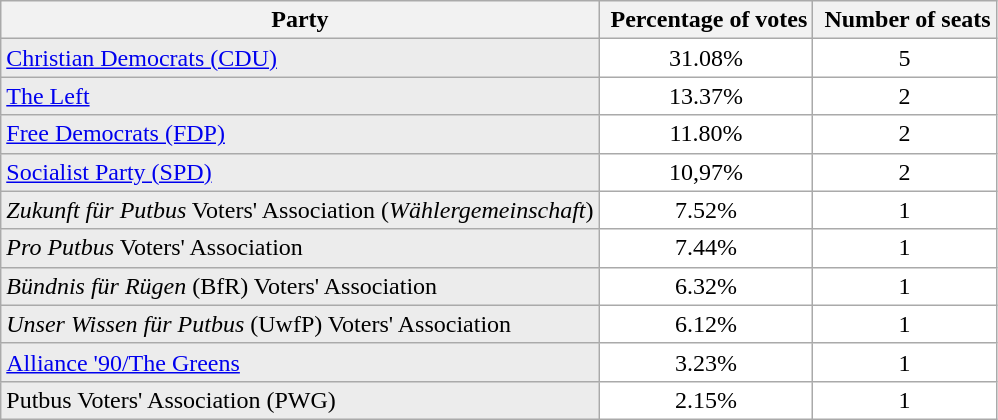<table class="wikitable">
<tr>
<th class="hintergrundfarbe6">Party</th>
<th class="hintergrundfarbe6"> Percentage of votes</th>
<th class="hintergrundfarbe6"> Number of seats</th>
</tr>
<tr align="center" bgcolor="#ffffff">
<td align="left" bgcolor="#ececec"><a href='#'>Christian Democrats (CDU)</a></td>
<td>31.08%</td>
<td>5</td>
</tr>
<tr align="center" bgcolor="#ffffff">
<td align="left" bgcolor="#ececec"><a href='#'>The Left</a></td>
<td>13.37%</td>
<td>2</td>
</tr>
<tr align="center" bgcolor="#ffffff">
<td align="left" bgcolor="#ececec"><a href='#'>Free Democrats (FDP)</a></td>
<td>11.80%</td>
<td>2</td>
</tr>
<tr align="center" bgcolor="#ffffff">
<td align="left" bgcolor="#ececec"><a href='#'>Socialist Party (SPD)</a></td>
<td>10,97%</td>
<td>2</td>
</tr>
<tr align="center" bgcolor="#ffffff".>
<td align="left" bgcolor="#ececec"><em>Zukunft für Putbus</em> Voters' Association (<em>Wählergemeinschaft</em>)</td>
<td>7.52%</td>
<td>1</td>
</tr>
<tr align="center" bgcolor="#ffffff">
<td align="left" bgcolor="#ececec"><em>Pro Putbus</em> Voters' Association</td>
<td>7.44%</td>
<td>1</td>
</tr>
<tr align="center" bgcolor="#ffffff">
<td align="left" bgcolor="#ececec"><em>Bündnis für Rügen</em> (BfR) Voters' Association</td>
<td>6.32%</td>
<td>1</td>
</tr>
<tr align="center" bgcolor="#ffffff">
<td align="left" bgcolor="#ececec"><em>Unser Wissen für Putbus</em> (UwfP) Voters' Association</td>
<td>6.12%</td>
<td>1</td>
</tr>
<tr align="center" bgcolor="#ffffff">
<td align="left" bgcolor="#ececec"><a href='#'>Alliance '90/The Greens</a></td>
<td>3.23%</td>
<td>1</td>
</tr>
<tr align="center" bgcolor="#ffffff">
<td align="left" bgcolor="#ececec">Putbus Voters' Association (PWG)</td>
<td>2.15%</td>
<td>1</td>
</tr>
</table>
